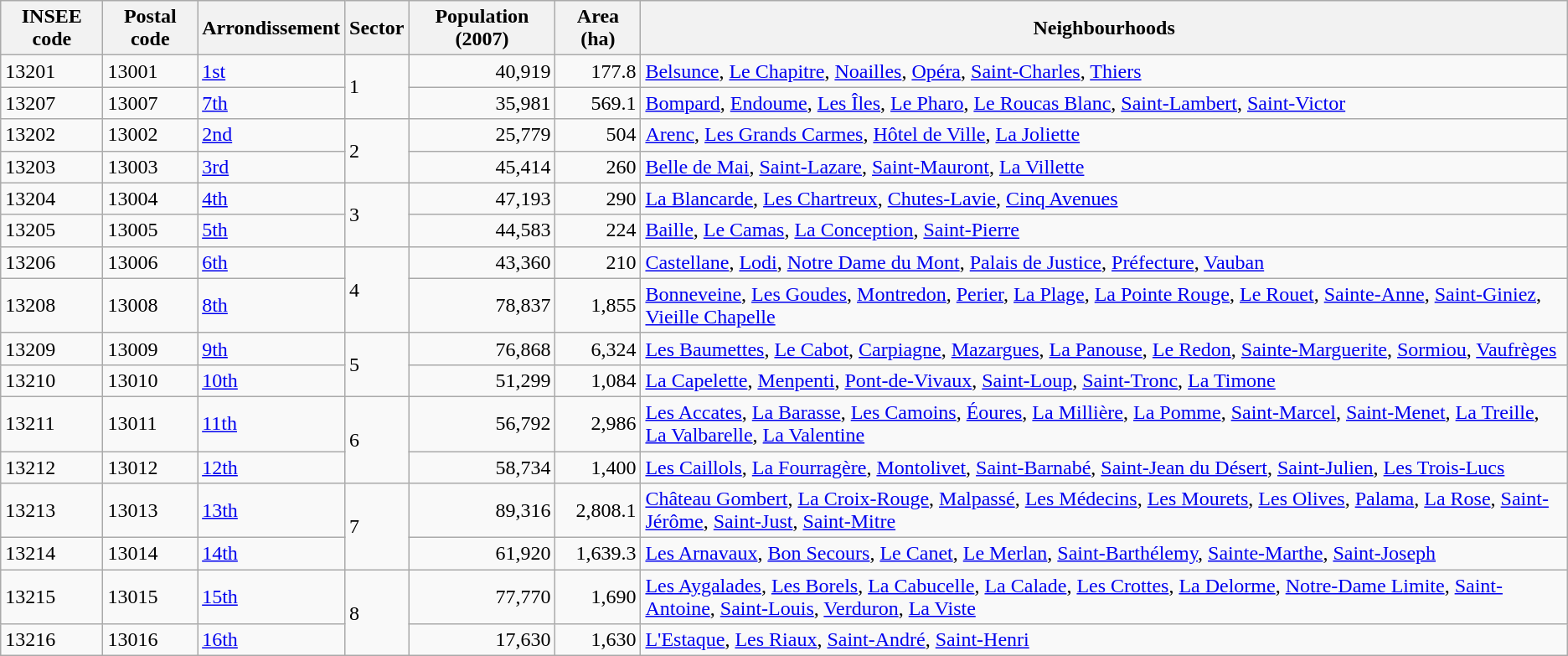<table class="wikitable sortable">
<tr>
<th>INSEE code</th>
<th>Postal code</th>
<th>Arrondissement</th>
<th>Sector</th>
<th>Population (2007)</th>
<th>Area (ha)</th>
<th scope=col class=unsortable>Neighbourhoods</th>
</tr>
<tr>
<td>13201</td>
<td>13001</td>
<td><a href='#'>1st</a></td>
<td rowspan="2">1</td>
<td style="text-align:right;">40,919</td>
<td style="text-align:right;">177.8</td>
<td><a href='#'>Belsunce</a>, <a href='#'>Le Chapitre</a>, <a href='#'>Noailles</a>, <a href='#'>Opéra</a>, <a href='#'>Saint-Charles</a>, <a href='#'>Thiers</a></td>
</tr>
<tr>
<td>13207</td>
<td>13007</td>
<td><a href='#'>7th</a></td>
<td style="text-align:right;">35,981</td>
<td style="text-align:right;">569.1</td>
<td><a href='#'>Bompard</a>, <a href='#'>Endoume</a>, <a href='#'>Les Îles</a>, <a href='#'>Le Pharo</a>, <a href='#'>Le Roucas Blanc</a>, <a href='#'>Saint-Lambert</a>, <a href='#'>Saint-Victor</a></td>
</tr>
<tr>
<td>13202</td>
<td>13002</td>
<td><a href='#'>2nd</a></td>
<td rowspan="2">2</td>
<td style="text-align:right;">25,779</td>
<td style="text-align:right;">504</td>
<td><a href='#'>Arenc</a>, <a href='#'>Les Grands Carmes</a>, <a href='#'>Hôtel de Ville</a>, <a href='#'>La Joliette</a></td>
</tr>
<tr>
<td>13203</td>
<td>13003</td>
<td><a href='#'>3rd</a></td>
<td style="text-align:right;">45,414</td>
<td style="text-align:right;">260</td>
<td><a href='#'>Belle de Mai</a>, <a href='#'>Saint-Lazare</a>, <a href='#'>Saint-Mauront</a>, <a href='#'>La Villette</a></td>
</tr>
<tr>
<td>13204</td>
<td>13004</td>
<td><a href='#'>4th</a></td>
<td rowspan="2">3</td>
<td style="text-align:right;">47,193</td>
<td style="text-align:right;">290</td>
<td><a href='#'>La Blancarde</a>, <a href='#'>Les Chartreux</a>, <a href='#'>Chutes-Lavie</a>, <a href='#'>Cinq Avenues</a></td>
</tr>
<tr>
<td>13205</td>
<td>13005</td>
<td><a href='#'>5th</a></td>
<td style="text-align:right;">44,583</td>
<td style="text-align:right;">224</td>
<td><a href='#'>Baille</a>, <a href='#'>Le Camas</a>, <a href='#'>La Conception</a>, <a href='#'>Saint-Pierre</a></td>
</tr>
<tr>
<td>13206</td>
<td>13006</td>
<td><a href='#'>6th</a></td>
<td rowspan="2">4</td>
<td style="text-align:right;">43,360</td>
<td style="text-align:right;">210</td>
<td><a href='#'>Castellane</a>, <a href='#'>Lodi</a>, <a href='#'>Notre Dame du Mont</a>, <a href='#'>Palais de Justice</a>, <a href='#'>Préfecture</a>, <a href='#'>Vauban</a></td>
</tr>
<tr>
<td>13208</td>
<td>13008</td>
<td><a href='#'>8th</a></td>
<td style="text-align:right;">78,837</td>
<td style="text-align:right;">1,855</td>
<td><a href='#'>Bonneveine</a>, <a href='#'>Les Goudes</a>, <a href='#'>Montredon</a>, <a href='#'>Perier</a>, <a href='#'>La Plage</a>, <a href='#'>La Pointe Rouge</a>, <a href='#'>Le Rouet</a>, <a href='#'>Sainte-Anne</a>, <a href='#'>Saint-Giniez</a>, <a href='#'>Vieille Chapelle</a></td>
</tr>
<tr>
<td>13209</td>
<td>13009</td>
<td><a href='#'>9th</a></td>
<td rowspan="2">5</td>
<td style="text-align:right;">76,868</td>
<td style="text-align:right;">6,324</td>
<td><a href='#'>Les Baumettes</a>, <a href='#'>Le Cabot</a>, <a href='#'>Carpiagne</a>, <a href='#'>Mazargues</a>, <a href='#'>La Panouse</a>, <a href='#'>Le Redon</a>, <a href='#'>Sainte-Marguerite</a>, <a href='#'>Sormiou</a>, <a href='#'>Vaufrèges</a></td>
</tr>
<tr>
<td>13210</td>
<td>13010</td>
<td><a href='#'>10th</a></td>
<td style="text-align:right;">51,299</td>
<td style="text-align:right;">1,084</td>
<td><a href='#'>La Capelette</a>, <a href='#'>Menpenti</a>, <a href='#'>Pont-de-Vivaux</a>, <a href='#'>Saint-Loup</a>, <a href='#'>Saint-Tronc</a>, <a href='#'>La Timone</a></td>
</tr>
<tr>
<td>13211</td>
<td>13011</td>
<td><a href='#'>11th</a></td>
<td rowspan="2">6</td>
<td style="text-align:right;">56,792</td>
<td style="text-align:right;">2,986</td>
<td><a href='#'>Les Accates</a>, <a href='#'>La Barasse</a>, <a href='#'>Les Camoins</a>, <a href='#'>Éoures</a>, <a href='#'>La Millière</a>, <a href='#'>La Pomme</a>, <a href='#'>Saint-Marcel</a>, <a href='#'>Saint-Menet</a>, <a href='#'>La Treille</a>, <a href='#'>La Valbarelle</a>, <a href='#'>La Valentine</a></td>
</tr>
<tr>
<td>13212</td>
<td>13012</td>
<td><a href='#'>12th</a></td>
<td style="text-align:right;">58,734</td>
<td style="text-align:right;">1,400</td>
<td><a href='#'>Les Caillols</a>, <a href='#'>La Fourragère</a>, <a href='#'>Montolivet</a>, <a href='#'>Saint-Barnabé</a>, <a href='#'>Saint-Jean du Désert</a>, <a href='#'>Saint-Julien</a>, <a href='#'>Les Trois-Lucs</a></td>
</tr>
<tr>
<td>13213</td>
<td>13013</td>
<td><a href='#'>13th</a></td>
<td rowspan="2">7</td>
<td style="text-align:right;">89,316</td>
<td style="text-align:right;">2,808.1</td>
<td><a href='#'>Château Gombert</a>, <a href='#'>La Croix-Rouge</a>, <a href='#'>Malpassé</a>, <a href='#'>Les Médecins</a>, <a href='#'>Les Mourets</a>, <a href='#'>Les Olives</a>, <a href='#'>Palama</a>, <a href='#'>La Rose</a>, <a href='#'>Saint-Jérôme</a>, <a href='#'>Saint-Just</a>, <a href='#'>Saint-Mitre</a></td>
</tr>
<tr>
<td>13214</td>
<td>13014</td>
<td><a href='#'>14th</a></td>
<td style="text-align:right;">61,920</td>
<td style="text-align:right;">1,639.3</td>
<td><a href='#'>Les Arnavaux</a>, <a href='#'>Bon Secours</a>, <a href='#'>Le Canet</a>, <a href='#'>Le Merlan</a>, <a href='#'>Saint-Barthélemy</a>, <a href='#'>Sainte-Marthe</a>, <a href='#'>Saint-Joseph</a></td>
</tr>
<tr>
<td>13215</td>
<td>13015</td>
<td><a href='#'>15th</a></td>
<td rowspan="2">8</td>
<td style="text-align:right;">77,770</td>
<td style="text-align:right;">1,690</td>
<td><a href='#'>Les Aygalades</a>, <a href='#'>Les Borels</a>, <a href='#'>La Cabucelle</a>, <a href='#'>La Calade</a>, <a href='#'>Les Crottes</a>, <a href='#'>La Delorme</a>, <a href='#'>Notre-Dame Limite</a>, <a href='#'>Saint-Antoine</a>, <a href='#'>Saint-Louis</a>, <a href='#'>Verduron</a>, <a href='#'>La Viste</a></td>
</tr>
<tr>
<td>13216</td>
<td>13016</td>
<td><a href='#'>16th</a></td>
<td style="text-align:right;">17,630</td>
<td style="text-align:right;">1,630</td>
<td><a href='#'>L'Estaque</a>, <a href='#'>Les Riaux</a>, <a href='#'>Saint-André</a>, <a href='#'>Saint-Henri</a></td>
</tr>
</table>
